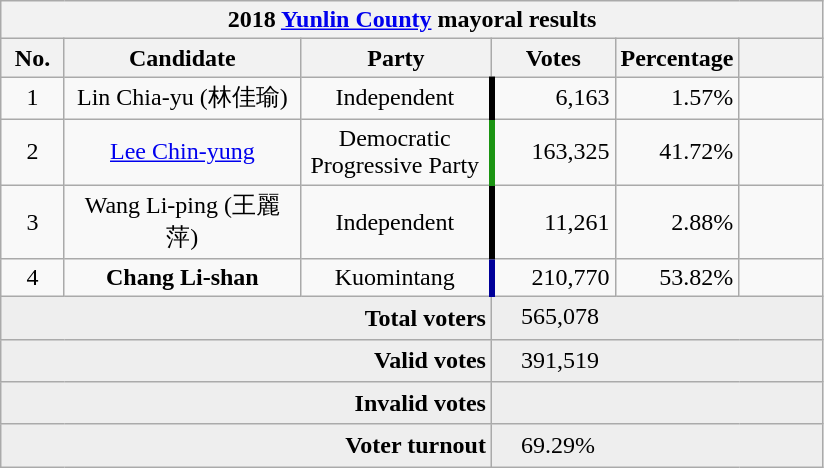<table class="wikitable collapsible" style="text-align:center">
<tr>
<th colspan="6">2018 <a href='#'>Yunlin County</a> mayoral results</th>
</tr>
<tr>
<th width=35>No.</th>
<th width=150>Candidate</th>
<th width=120>Party</th>
<th width=75>Votes</th>
<th width=75>Percentage</th>
<th width=49></th>
</tr>
<tr>
<td>1</td>
<td>Lin Chia-yu (林佳瑜)</td>
<td> Independent</td>
<td style="border-left:4px solid #000000;" align="right">6,163</td>
<td align="right">1.57%</td>
<td align="center"></td>
</tr>
<tr>
<td>2</td>
<td><a href='#'>Lee Chin-yung</a></td>
<td>Democratic Progressive Party</td>
<td style="border-left:4px solid #1B9413;" align="right">163,325</td>
<td align="right">41.72%</td>
<td align="center"></td>
</tr>
<tr>
<td>3</td>
<td>Wang Li-ping (王麗萍)</td>
<td> Independent</td>
<td style="border-left:4px solid #000000;" align="right">11,261</td>
<td align="right">2.88%</td>
<td align="center"></td>
</tr>
<tr>
<td>4</td>
<td><strong>Chang Li-shan</strong></td>
<td> Kuomintang</td>
<td style="border-left:4px solid #000099;" align="right">210,770</td>
<td align="right">53.82%</td>
<td align="center"></td>
</tr>
<tr bgcolor=EEEEEE>
<td colspan="3" align="right"><strong>Total voters</strong></td>
<td colspan="3" align="left">　565,078</td>
</tr>
<tr bgcolor=EEEEEE>
<td colspan="3" align="right"><strong>Valid votes</strong></td>
<td colspan="3" align="left">　391,519</td>
</tr>
<tr bgcolor=EEEEEE>
<td colspan="3" align="right"><strong>Invalid votes</strong></td>
<td colspan="3" align="left">　</td>
</tr>
<tr bgcolor=EEEEEE>
<td colspan="3" align="right"><strong>Voter turnout</strong></td>
<td colspan="3" align="left">　69.29%</td>
</tr>
</table>
